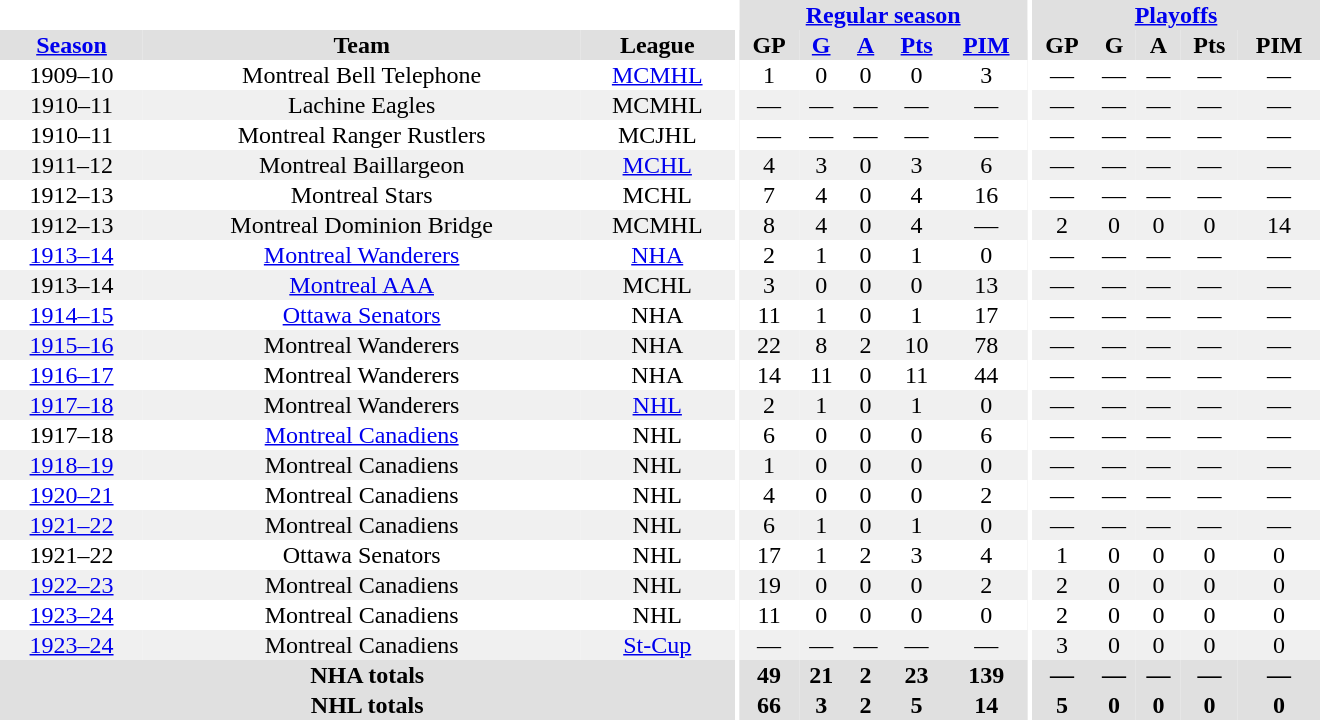<table border="0" cellpadding="1" cellspacing="0" style="text-align:center; width:55em">
<tr bgcolor="#e0e0e0">
<th colspan="3" bgcolor="#ffffff"></th>
<th rowspan="100" bgcolor="#ffffff"></th>
<th colspan="5"><a href='#'>Regular season</a></th>
<th rowspan="100" bgcolor="#ffffff"></th>
<th colspan="5"><a href='#'>Playoffs</a></th>
</tr>
<tr bgcolor="#e0e0e0">
<th><a href='#'>Season</a></th>
<th>Team</th>
<th>League</th>
<th>GP</th>
<th><a href='#'>G</a></th>
<th><a href='#'>A</a></th>
<th><a href='#'>Pts</a></th>
<th><a href='#'>PIM</a></th>
<th>GP</th>
<th>G</th>
<th>A</th>
<th>Pts</th>
<th>PIM</th>
</tr>
<tr>
<td>1909–10</td>
<td>Montreal Bell Telephone</td>
<td><a href='#'>MCMHL</a></td>
<td>1</td>
<td>0</td>
<td>0</td>
<td>0</td>
<td>3</td>
<td>—</td>
<td>—</td>
<td>—</td>
<td>—</td>
<td>—</td>
</tr>
<tr bgcolor="#f0f0f0">
<td>1910–11</td>
<td>Lachine Eagles</td>
<td>MCMHL</td>
<td>—</td>
<td>—</td>
<td>—</td>
<td>—</td>
<td>—</td>
<td>—</td>
<td>—</td>
<td>—</td>
<td>—</td>
<td>—</td>
</tr>
<tr>
<td>1910–11</td>
<td>Montreal Ranger Rustlers</td>
<td>MCJHL</td>
<td>—</td>
<td>—</td>
<td>—</td>
<td>—</td>
<td>—</td>
<td>—</td>
<td>—</td>
<td>—</td>
<td>—</td>
<td>—</td>
</tr>
<tr bgcolor="#f0f0f0">
<td>1911–12</td>
<td>Montreal Baillargeon</td>
<td><a href='#'>MCHL</a></td>
<td>4</td>
<td>3</td>
<td>0</td>
<td>3</td>
<td>6</td>
<td>—</td>
<td>—</td>
<td>—</td>
<td>—</td>
<td>—</td>
</tr>
<tr>
<td>1912–13</td>
<td>Montreal Stars</td>
<td>MCHL</td>
<td>7</td>
<td>4</td>
<td>0</td>
<td>4</td>
<td>16</td>
<td>—</td>
<td>—</td>
<td>—</td>
<td>—</td>
<td>—</td>
</tr>
<tr bgcolor="#f0f0f0">
<td>1912–13</td>
<td>Montreal Dominion Bridge</td>
<td>MCMHL</td>
<td>8</td>
<td>4</td>
<td>0</td>
<td>4</td>
<td>—</td>
<td>2</td>
<td>0</td>
<td>0</td>
<td>0</td>
<td>14</td>
</tr>
<tr>
<td><a href='#'>1913–14</a></td>
<td><a href='#'>Montreal Wanderers</a></td>
<td><a href='#'>NHA</a></td>
<td>2</td>
<td>1</td>
<td>0</td>
<td>1</td>
<td>0</td>
<td>—</td>
<td>—</td>
<td>—</td>
<td>—</td>
<td>—</td>
</tr>
<tr bgcolor="#f0f0f0">
<td>1913–14</td>
<td><a href='#'>Montreal AAA</a></td>
<td>MCHL</td>
<td>3</td>
<td>0</td>
<td>0</td>
<td>0</td>
<td>13</td>
<td>—</td>
<td>—</td>
<td>—</td>
<td>—</td>
<td>—</td>
</tr>
<tr>
<td><a href='#'>1914–15</a></td>
<td><a href='#'>Ottawa Senators</a></td>
<td>NHA</td>
<td>11</td>
<td>1</td>
<td>0</td>
<td>1</td>
<td>17</td>
<td>—</td>
<td>—</td>
<td>—</td>
<td>—</td>
<td>—</td>
</tr>
<tr bgcolor="#f0f0f0">
<td><a href='#'>1915–16</a></td>
<td>Montreal Wanderers</td>
<td>NHA</td>
<td>22</td>
<td>8</td>
<td>2</td>
<td>10</td>
<td>78</td>
<td>—</td>
<td>—</td>
<td>—</td>
<td>—</td>
<td>—</td>
</tr>
<tr>
<td><a href='#'>1916–17</a></td>
<td>Montreal Wanderers</td>
<td>NHA</td>
<td>14</td>
<td>11</td>
<td>0</td>
<td>11</td>
<td>44</td>
<td>—</td>
<td>—</td>
<td>—</td>
<td>—</td>
<td>—</td>
</tr>
<tr bgcolor="#f0f0f0">
<td><a href='#'>1917–18</a></td>
<td>Montreal Wanderers</td>
<td><a href='#'>NHL</a></td>
<td>2</td>
<td>1</td>
<td>0</td>
<td>1</td>
<td>0</td>
<td>—</td>
<td>—</td>
<td>—</td>
<td>—</td>
<td>—</td>
</tr>
<tr>
<td>1917–18</td>
<td><a href='#'>Montreal Canadiens</a></td>
<td>NHL</td>
<td>6</td>
<td>0</td>
<td>0</td>
<td>0</td>
<td>6</td>
<td>—</td>
<td>—</td>
<td>—</td>
<td>—</td>
<td>—</td>
</tr>
<tr bgcolor="#f0f0f0">
<td><a href='#'>1918–19</a></td>
<td>Montreal Canadiens</td>
<td>NHL</td>
<td>1</td>
<td>0</td>
<td>0</td>
<td>0</td>
<td>0</td>
<td>—</td>
<td>—</td>
<td>—</td>
<td>—</td>
<td>—</td>
</tr>
<tr>
<td><a href='#'>1920–21</a></td>
<td>Montreal Canadiens</td>
<td>NHL</td>
<td>4</td>
<td>0</td>
<td>0</td>
<td>0</td>
<td>2</td>
<td>—</td>
<td>—</td>
<td>—</td>
<td>—</td>
<td>—</td>
</tr>
<tr bgcolor="#f0f0f0">
<td><a href='#'>1921–22</a></td>
<td>Montreal Canadiens</td>
<td>NHL</td>
<td>6</td>
<td>1</td>
<td>0</td>
<td>1</td>
<td>0</td>
<td>—</td>
<td>—</td>
<td>—</td>
<td>—</td>
<td>—</td>
</tr>
<tr>
<td>1921–22</td>
<td>Ottawa Senators</td>
<td>NHL</td>
<td>17</td>
<td>1</td>
<td>2</td>
<td>3</td>
<td>4</td>
<td>1</td>
<td>0</td>
<td>0</td>
<td>0</td>
<td>0</td>
</tr>
<tr bgcolor="#f0f0f0">
<td><a href='#'>1922–23</a></td>
<td>Montreal Canadiens</td>
<td>NHL</td>
<td>19</td>
<td>0</td>
<td>0</td>
<td>0</td>
<td>2</td>
<td>2</td>
<td>0</td>
<td>0</td>
<td>0</td>
<td>0</td>
</tr>
<tr>
<td><a href='#'>1923–24</a></td>
<td>Montreal Canadiens</td>
<td>NHL</td>
<td>11</td>
<td>0</td>
<td>0</td>
<td>0</td>
<td>0</td>
<td>2</td>
<td>0</td>
<td>0</td>
<td>0</td>
<td>0</td>
</tr>
<tr bgcolor="#f0f0f0">
<td><a href='#'>1923–24</a></td>
<td>Montreal Canadiens</td>
<td><a href='#'>St-Cup</a></td>
<td>—</td>
<td>—</td>
<td>—</td>
<td>—</td>
<td>—</td>
<td>3</td>
<td>0</td>
<td>0</td>
<td>0</td>
<td>0</td>
</tr>
<tr bgcolor="#e0e0e0">
<th colspan="3">NHA totals</th>
<th>49</th>
<th>21</th>
<th>2</th>
<th>23</th>
<th>139</th>
<th>—</th>
<th>—</th>
<th>—</th>
<th>—</th>
<th>—</th>
</tr>
<tr bgcolor="#e0e0e0">
<th colspan="3">NHL totals</th>
<th>66</th>
<th>3</th>
<th>2</th>
<th>5</th>
<th>14</th>
<th>5</th>
<th>0</th>
<th>0</th>
<th>0</th>
<th>0</th>
</tr>
</table>
